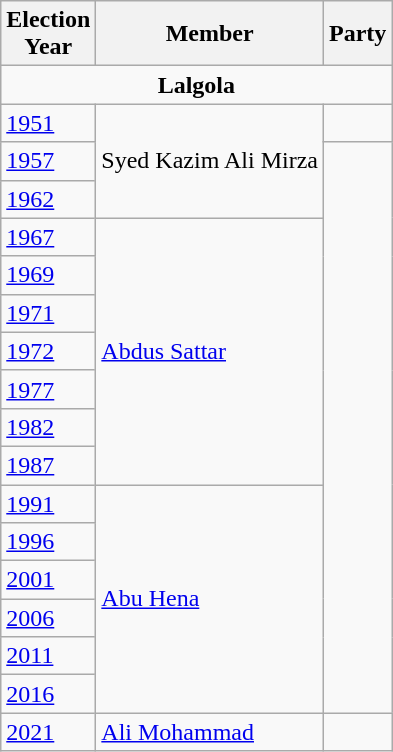<table class="wikitable sortable">
<tr>
<th>Election<br> Year</th>
<th>Member</th>
<th colspan=2>Party</th>
</tr>
<tr>
<td colspan="4" align=center><strong>Lalgola</strong></td>
</tr>
<tr>
<td><a href='#'>1951</a></td>
<td rowspan=3>Syed Kazim Ali Mirza</td>
<td></td>
</tr>
<tr>
<td><a href='#'>1957</a></td>
</tr>
<tr>
<td><a href='#'>1962</a></td>
</tr>
<tr>
<td><a href='#'>1967</a></td>
<td rowspan="7"><a href='#'>Abdus Sattar</a></td>
</tr>
<tr>
<td><a href='#'>1969</a></td>
</tr>
<tr>
<td><a href='#'>1971</a></td>
</tr>
<tr>
<td><a href='#'>1972</a></td>
</tr>
<tr>
<td><a href='#'>1977</a></td>
</tr>
<tr>
<td><a href='#'>1982</a></td>
</tr>
<tr>
<td><a href='#'>1987</a></td>
</tr>
<tr>
<td><a href='#'>1991</a></td>
<td rowspan="6"><a href='#'>Abu Hena</a></td>
</tr>
<tr>
<td><a href='#'>1996</a></td>
</tr>
<tr>
<td><a href='#'>2001</a></td>
</tr>
<tr>
<td><a href='#'>2006</a></td>
</tr>
<tr>
<td><a href='#'>2011</a></td>
</tr>
<tr>
<td><a href='#'>2016</a></td>
</tr>
<tr>
<td><a href='#'>2021</a></td>
<td><a href='#'>Ali Mohammad</a></td>
<td></td>
</tr>
</table>
